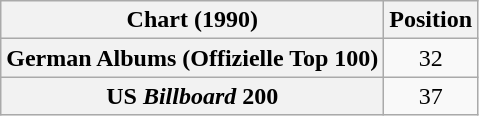<table class="wikitable sortable plainrowheaders" style="text-align:center">
<tr>
<th scope="col">Chart (1990)</th>
<th scope="col">Position</th>
</tr>
<tr>
<th scope="row">German Albums (Offizielle Top 100)</th>
<td>32</td>
</tr>
<tr>
<th scope="row">US <em>Billboard</em> 200</th>
<td>37</td>
</tr>
</table>
